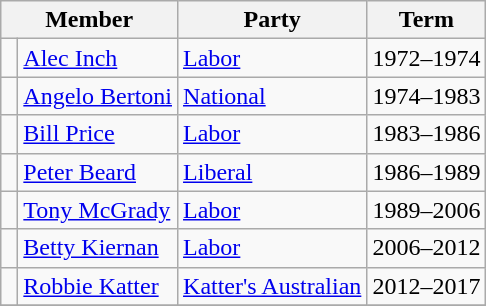<table class="wikitable">
<tr>
<th colspan="2">Member</th>
<th>Party</th>
<th>Term</th>
</tr>
<tr>
<td> </td>
<td><a href='#'>Alec Inch</a></td>
<td><a href='#'>Labor</a></td>
<td>1972–1974</td>
</tr>
<tr>
<td> </td>
<td><a href='#'>Angelo Bertoni</a></td>
<td><a href='#'>National</a></td>
<td>1974–1983</td>
</tr>
<tr>
<td> </td>
<td><a href='#'>Bill Price</a></td>
<td><a href='#'>Labor</a></td>
<td>1983–1986</td>
</tr>
<tr>
<td> </td>
<td><a href='#'>Peter Beard</a></td>
<td><a href='#'>Liberal</a></td>
<td>1986–1989</td>
</tr>
<tr>
<td> </td>
<td><a href='#'>Tony McGrady</a></td>
<td><a href='#'>Labor</a></td>
<td>1989–2006</td>
</tr>
<tr>
<td> </td>
<td><a href='#'>Betty Kiernan</a></td>
<td><a href='#'>Labor</a></td>
<td>2006–2012</td>
</tr>
<tr>
<td> </td>
<td><a href='#'>Robbie Katter</a></td>
<td><a href='#'>Katter's Australian</a></td>
<td>2012–2017</td>
</tr>
<tr>
</tr>
</table>
